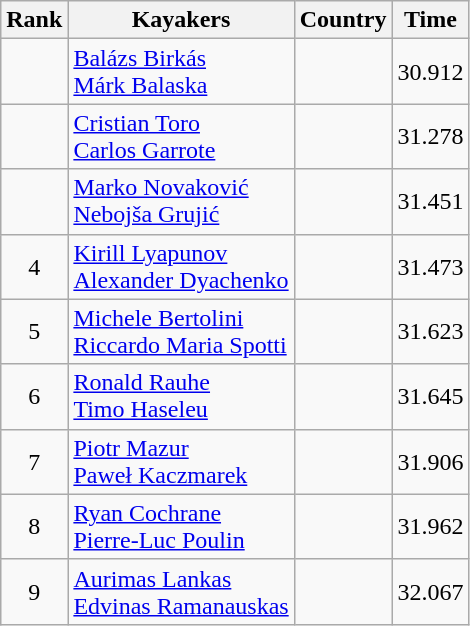<table class="wikitable" style="text-align:center">
<tr>
<th>Rank</th>
<th>Kayakers</th>
<th>Country</th>
<th>Time</th>
</tr>
<tr>
<td></td>
<td align="left"><a href='#'>Balázs Birkás</a><br><a href='#'>Márk Balaska</a></td>
<td align="left"></td>
<td>30.912</td>
</tr>
<tr>
<td></td>
<td align="left"><a href='#'>Cristian Toro</a><br><a href='#'>Carlos Garrote</a></td>
<td align="left"></td>
<td>31.278</td>
</tr>
<tr>
<td></td>
<td align="left"><a href='#'>Marko Novaković</a><br><a href='#'>Nebojša Grujić</a></td>
<td align="left"></td>
<td>31.451</td>
</tr>
<tr>
<td>4</td>
<td align="left"><a href='#'>Kirill Lyapunov</a><br><a href='#'>Alexander Dyachenko</a></td>
<td align="left"></td>
<td>31.473</td>
</tr>
<tr>
<td>5</td>
<td align="left"><a href='#'>Michele Bertolini</a><br><a href='#'>Riccardo Maria Spotti</a></td>
<td align="left"></td>
<td>31.623</td>
</tr>
<tr>
<td>6</td>
<td align="left"><a href='#'>Ronald Rauhe</a><br><a href='#'>Timo Haseleu</a></td>
<td align="left"></td>
<td>31.645</td>
</tr>
<tr>
<td>7</td>
<td align="left"><a href='#'>Piotr Mazur</a><br><a href='#'>Paweł Kaczmarek</a></td>
<td align="left"></td>
<td>31.906</td>
</tr>
<tr>
<td>8</td>
<td align="left"><a href='#'>Ryan Cochrane</a><br><a href='#'>Pierre-Luc Poulin</a></td>
<td align="left"></td>
<td>31.962</td>
</tr>
<tr>
<td>9</td>
<td align="left"><a href='#'>Aurimas Lankas</a><br><a href='#'>Edvinas Ramanauskas</a></td>
<td align="left"></td>
<td>32.067</td>
</tr>
</table>
